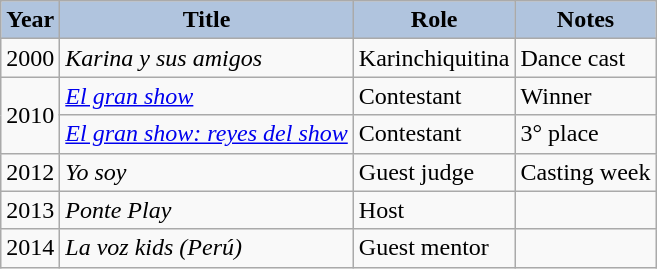<table class="wikitable">
<tr>
<th style="background:#B0C4DE;">Year</th>
<th style="background:#B0C4DE;">Title</th>
<th style="background:#B0C4DE;">Role</th>
<th style="background:#B0C4DE;">Notes</th>
</tr>
<tr>
<td>2000</td>
<td><em>Karina y sus amigos</em></td>
<td>Karinchiquitina</td>
<td>Dance cast</td>
</tr>
<tr>
<td rowspan=2>2010</td>
<td><em><a href='#'>El gran show</a></em></td>
<td>Contestant</td>
<td>Winner</td>
</tr>
<tr>
<td><em><a href='#'>El gran show: reyes del show</a></em></td>
<td>Contestant</td>
<td>3° place</td>
</tr>
<tr>
<td>2012</td>
<td><em>Yo soy</em></td>
<td>Guest judge</td>
<td>Casting week</td>
</tr>
<tr>
<td>2013</td>
<td><em>Ponte Play</em></td>
<td>Host</td>
<td></td>
</tr>
<tr>
<td>2014</td>
<td><em>La voz kids (Perú)</em></td>
<td>Guest mentor</td>
<td></td>
</tr>
</table>
